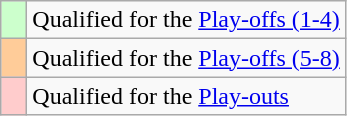<table class="wikitable" style="text-align:left;">
<tr>
<td width=10px bgcolor=#ccffcc></td>
<td>Qualified for the <a href='#'>Play-offs (1-4)</a></td>
</tr>
<tr>
<td width=10px bgcolor=#ffcc99></td>
<td>Qualified for the <a href='#'>Play-offs (5-8)</a></td>
</tr>
<tr>
<td width=10px bgcolor=#ffcccc></td>
<td>Qualified for the <a href='#'>Play-outs</a></td>
</tr>
</table>
